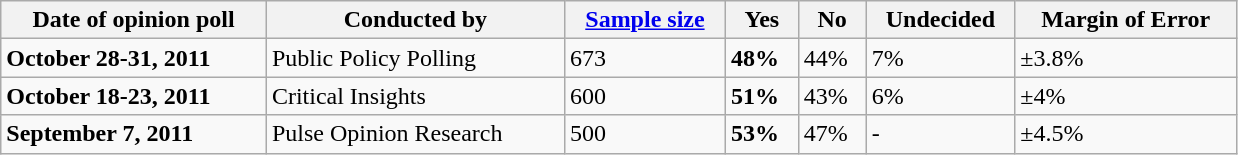<table class="wikitable" style="width:825px;">
<tr>
<th>Date of opinion poll</th>
<th>Conducted by</th>
<th><a href='#'>Sample size</a></th>
<th>Yes</th>
<th>No</th>
<th>Undecided</th>
<th>Margin of Error</th>
</tr>
<tr>
<td><strong>October 28-31, 2011</strong></td>
<td>Public Policy Polling</td>
<td>673</td>
<td><strong>48%</strong></td>
<td>44%</td>
<td>7%</td>
<td>±3.8%</td>
</tr>
<tr>
<td><strong>October 18-23, 2011</strong></td>
<td>Critical Insights</td>
<td>600</td>
<td><strong>51%</strong></td>
<td>43%</td>
<td>6%</td>
<td>±4%</td>
</tr>
<tr>
<td><strong>September 7, 2011</strong></td>
<td>Pulse Opinion Research</td>
<td>500</td>
<td><strong>53%</strong></td>
<td>47%</td>
<td>-</td>
<td>±4.5%</td>
</tr>
</table>
